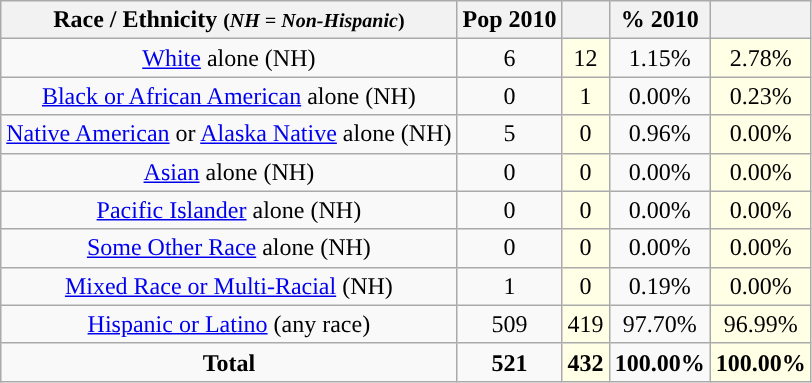<table class="wikitable" style="text-align:center;">
<tr>
<th>Race / Ethnicity <small>(<em>NH = Non-Hispanic</em>)</small></th>
<th>Pop 2010</th>
<th></th>
<th>% 2010</th>
<th></th>
</tr>
<tr>
<td><a href='#'>White</a> alone (NH)</td>
<td>6</td>
<td style='background: #ffffe6;'>12</td>
<td>1.15%</td>
<td style='background: #ffffe6;'>2.78%</td>
</tr>
<tr>
<td><a href='#'>Black or African American</a> alone (NH)</td>
<td>0</td>
<td style='background: #ffffe6;'>1</td>
<td>0.00%</td>
<td style='background: #ffffe6;'>0.23%</td>
</tr>
<tr>
<td><a href='#'>Native American</a> or <a href='#'>Alaska Native</a> alone (NH)</td>
<td>5</td>
<td style='background: #ffffe6;'>0</td>
<td>0.96%</td>
<td style='background: #ffffe6;'>0.00%</td>
</tr>
<tr>
<td><a href='#'>Asian</a> alone (NH)</td>
<td>0</td>
<td style='background: #ffffe6;'>0</td>
<td>0.00%</td>
<td style='background: #ffffe6;'>0.00%</td>
</tr>
<tr>
<td><a href='#'>Pacific Islander</a> alone (NH)</td>
<td>0</td>
<td style='background: #ffffe6;'>0</td>
<td>0.00%</td>
<td style='background: #ffffe6;'>0.00%</td>
</tr>
<tr>
<td><a href='#'>Some Other Race</a> alone (NH)</td>
<td>0</td>
<td style='background: #ffffe6;'>0</td>
<td>0.00%</td>
<td style='background: #ffffe6;'>0.00%</td>
</tr>
<tr>
<td><a href='#'>Mixed Race or Multi-Racial</a> (NH)</td>
<td>1</td>
<td style='background: #ffffe6;'>0</td>
<td>0.19%</td>
<td style='background: #ffffe6;'>0.00%</td>
</tr>
<tr>
<td><a href='#'>Hispanic or Latino</a> (any race)</td>
<td>509</td>
<td style='background: #ffffe6;'>419</td>
<td>97.70%</td>
<td style='background: #ffffe6;'>96.99%</td>
</tr>
<tr>
<td><strong>Total</strong></td>
<td><strong>521</strong></td>
<td style='background: #ffffe6;'><strong>432</strong></td>
<td><strong>100.00%</strong></td>
<td style='background: #ffffe6;'><strong>100.00%</strong></td>
</tr>
</table>
